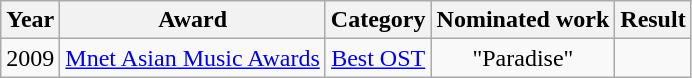<table class="wikitable plainrowheaders" style="text-align:center;">
<tr>
<th>Year</th>
<th>Award</th>
<th>Category</th>
<th>Nominated work</th>
<th>Result</th>
</tr>
<tr>
<td>2009</td>
<td><a href='#'>Mnet Asian Music Awards</a></td>
<td><a href='#'>Best OST</a></td>
<td>"Paradise"</td>
<td></td>
</tr>
</table>
